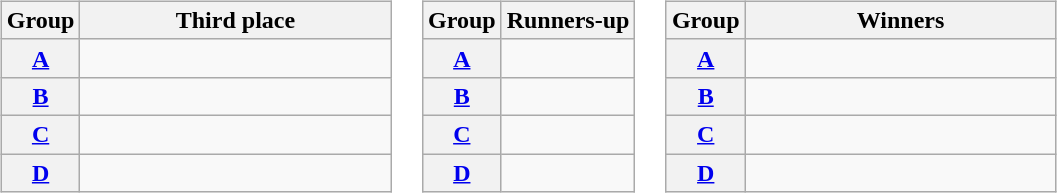<table>
<tr>
<td><br><table class=wikitable>
<tr>
<th>Group</th>
<th width="200">Third place</th>
</tr>
<tr>
<th><a href='#'>A</a></th>
<td></td>
</tr>
<tr>
<th><a href='#'>B</a></th>
<td></td>
</tr>
<tr>
<th><a href='#'>C</a></th>
<td></td>
</tr>
<tr>
<th><a href='#'>D</a></th>
<td></td>
</tr>
</table>
</td>
<td><br><table class=wikitable>
<tr>
<th>Group</th>
<th>Runners-up</th>
</tr>
<tr>
<th><a href='#'>A</a></th>
<td></td>
</tr>
<tr>
<th><a href='#'>B</a></th>
<td></td>
</tr>
<tr>
<th><a href='#'>C</a></th>
<td></td>
</tr>
<tr>
<th><a href='#'>D</a></th>
<td></td>
</tr>
</table>
</td>
<td><br><table class=wikitable>
<tr>
<th>Group</th>
<th width="200">Winners</th>
</tr>
<tr>
<th><a href='#'>A</a></th>
<td></td>
</tr>
<tr>
<th><a href='#'>B</a></th>
<td></td>
</tr>
<tr>
<th><a href='#'>C</a></th>
<td></td>
</tr>
<tr>
<th><a href='#'>D</a></th>
<td></td>
</tr>
</table>
</td>
</tr>
</table>
